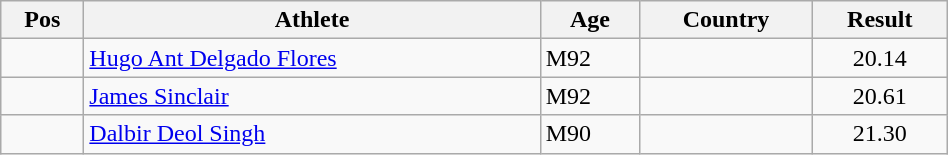<table class="wikitable"  style="text-align:center; width:50%;">
<tr>
<th>Pos</th>
<th>Athlete</th>
<th>Age</th>
<th>Country</th>
<th>Result</th>
</tr>
<tr>
<td align=center></td>
<td align=left><a href='#'>Hugo Ant Delgado Flores</a></td>
<td align=left>M92</td>
<td align=left></td>
<td>20.14</td>
</tr>
<tr>
<td align=center></td>
<td align=left><a href='#'>James Sinclair</a></td>
<td align=left>M92</td>
<td align=left></td>
<td>20.61</td>
</tr>
<tr>
<td align=center></td>
<td align=left><a href='#'>Dalbir Deol Singh</a></td>
<td align=left>M90</td>
<td align=left></td>
<td>21.30</td>
</tr>
</table>
